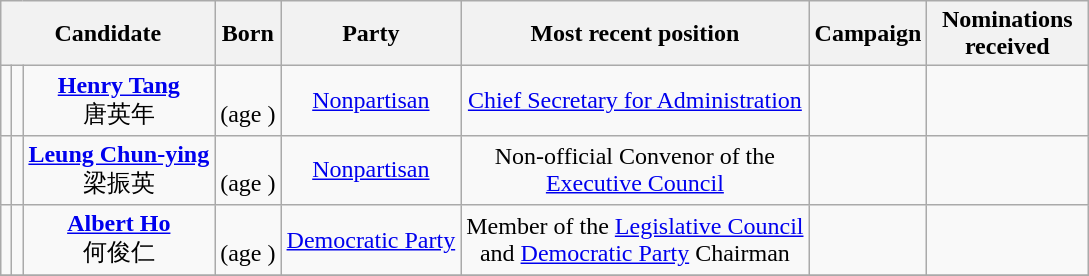<table class="wikitable sortable" style="text-align:center;">
<tr>
<th colspan=3>Candidate</th>
<th>Born</th>
<th>Party</th>
<th>Most recent position</th>
<th data-sort-type="date">Campaign</th>
<th width=100px>Nominations<br>received</th>
</tr>
<tr>
<td bgcolor=></td>
<td data-sort-value="Tang"></td>
<td><strong><a href='#'>Henry Tang</a></strong><br>唐英年</td>
<td><br>(age )</td>
<td><a href='#'>Nonpartisan</a><br></td>
<td><a href='#'>Chief Secretary for Administration</a><br></td>
<td data-sort-value="11-26-2011"><br></td>
<td></td>
</tr>
<tr>
<td bgcolor=></td>
<td data-sort-value="Leung"></td>
<td><strong><a href='#'>Leung Chun-ying</a></strong><br>梁振英</td>
<td><br>(age )</td>
<td><a href='#'>Nonpartisan</a><br></td>
<td>Non-official Convenor of the<br><a href='#'>Executive Council</a><br></td>
<td data-sort-value="11-27-2011"><br></td>
<td></td>
</tr>
<tr>
<td bgcolor=></td>
<td data-sort-value="Ho"></td>
<td><strong><a href='#'>Albert Ho</a></strong><br>何俊仁</td>
<td><br>(age )</td>
<td><a href='#'>Democratic Party</a><br></td>
<td>Member of the <a href='#'>Legislative Council</a><br>and <a href='#'>Democratic Party</a> Chairman<br></td>
<td data-sort-value="10-04-2011"><br></td>
<td></td>
</tr>
<tr>
</tr>
</table>
